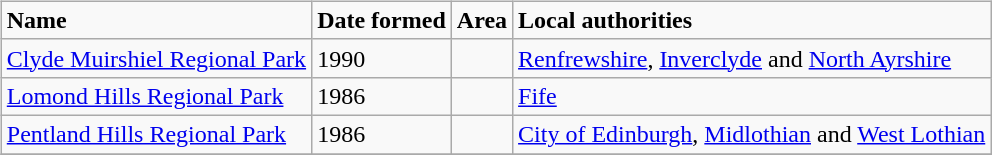<table>
<tr>
<td><br><table class="wikitable sortable">
<tr>
<td><strong>Name</strong></td>
<td><strong>Date formed</strong></td>
<td><strong>Area</strong></td>
<td><strong>Local authorities</strong></td>
</tr>
<tr>
<td><a href='#'>Clyde Muirshiel Regional Park</a></td>
<td>1990</td>
<td></td>
<td><a href='#'>Renfrewshire</a>, <a href='#'>Inverclyde</a> and <a href='#'>North Ayrshire</a></td>
</tr>
<tr>
<td><a href='#'>Lomond Hills Regional Park</a></td>
<td>1986</td>
<td></td>
<td><a href='#'>Fife</a></td>
</tr>
<tr>
<td><a href='#'>Pentland Hills Regional Park</a></td>
<td>1986</td>
<td></td>
<td><a href='#'>City of Edinburgh</a>, <a href='#'>Midlothian</a> and <a href='#'>West Lothian</a></td>
</tr>
<tr>
</tr>
</table>
</td>
<td></td>
</tr>
</table>
